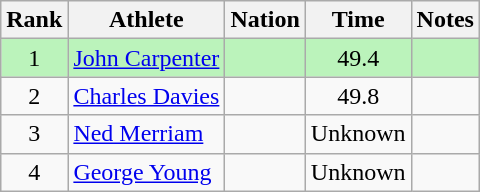<table class="wikitable sortable" style="text-align:center">
<tr>
<th>Rank</th>
<th>Athlete</th>
<th>Nation</th>
<th>Time</th>
<th>Notes</th>
</tr>
<tr bgcolor=bbf3bb>
<td>1</td>
<td align=left data-sort-value="Carpenter, John"><a href='#'>John Carpenter</a></td>
<td align=left></td>
<td>49.4</td>
<td></td>
</tr>
<tr>
<td>2</td>
<td align=left data-sort-value="Davies, Charles"><a href='#'>Charles Davies</a></td>
<td align=left></td>
<td>49.8</td>
<td></td>
</tr>
<tr>
<td>3</td>
<td align=left data-sort-value="Merriam, Ned"><a href='#'>Ned Merriam</a></td>
<td align=left></td>
<td>Unknown</td>
<td></td>
</tr>
<tr>
<td>4</td>
<td align=left data-sort-value="Young, G. W."><a href='#'>George Young</a></td>
<td align=left></td>
<td>Unknown</td>
<td></td>
</tr>
</table>
